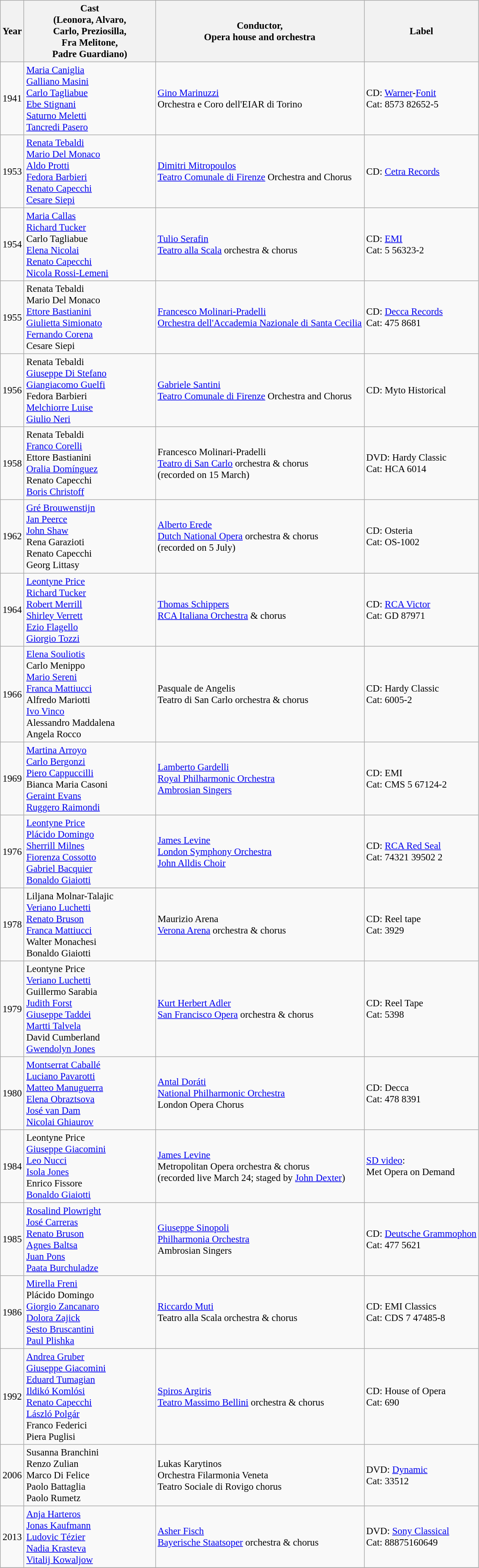<table class="wikitable" style="font-size:95%;">
<tr>
<th>Year</th>
<th width="200">Cast<br>(Leonora, Alvaro,<br>Carlo, Preziosilla,<br>Fra Melitone,<br>Padre Guardiano)</th>
<th>Conductor,<br>Opera house and orchestra</th>
<th>Label</th>
</tr>
<tr>
<td>1941</td>
<td><a href='#'>Maria Caniglia</a><br><a href='#'>Galliano Masini</a><br><a href='#'>Carlo Tagliabue</a><br><a href='#'>Ebe Stignani</a><br><a href='#'>Saturno Meletti</a><br><a href='#'>Tancredi Pasero</a></td>
<td><a href='#'>Gino Marinuzzi</a><br>Orchestra e Coro dell'EIAR di Torino</td>
<td>CD: <a href='#'>Warner</a>-<a href='#'>Fonit</a><br>Cat: 8573 82652-5</td>
</tr>
<tr>
<td>1953</td>
<td><a href='#'>Renata Tebaldi</a><br><a href='#'>Mario Del Monaco</a><br><a href='#'>Aldo Protti</a><br><a href='#'>Fedora Barbieri</a><br><a href='#'>Renato Capecchi</a><br><a href='#'>Cesare Siepi</a></td>
<td><a href='#'>Dimitri Mitropoulos</a><br><a href='#'>Teatro Comunale di Firenze</a> Orchestra and Chorus</td>
<td>CD: <a href='#'>Cetra Records</a></td>
</tr>
<tr>
<td>1954</td>
<td><a href='#'>Maria Callas</a><br><a href='#'>Richard Tucker</a><br>Carlo Tagliabue<br><a href='#'>Elena Nicolai</a><br><a href='#'>Renato Capecchi</a><br><a href='#'>Nicola Rossi-Lemeni</a></td>
<td><a href='#'>Tulio Serafin</a><br><a href='#'>Teatro alla Scala</a> orchestra & chorus</td>
<td>CD: <a href='#'>EMI</a><br>Cat: 5 56323-2</td>
</tr>
<tr>
<td>1955</td>
<td>Renata Tebaldi<br>Mario Del Monaco<br><a href='#'>Ettore Bastianini</a><br><a href='#'>Giulietta Simionato</a><br><a href='#'>Fernando Corena</a><br>Cesare Siepi</td>
<td><a href='#'>Francesco Molinari-Pradelli</a><br><a href='#'>Orchestra dell'Accademia Nazionale di Santa Cecilia</a></td>
<td>CD: <a href='#'>Decca Records</a><br>Cat: 475 8681</td>
</tr>
<tr>
<td>1956</td>
<td>Renata Tebaldi<br><a href='#'>Giuseppe Di Stefano</a><br><a href='#'>Giangiacomo Guelfi</a><br>Fedora Barbieri<br><a href='#'>Melchiorre Luise</a><br><a href='#'>Giulio Neri</a></td>
<td><a href='#'>Gabriele Santini</a><br><a href='#'>Teatro Comunale di Firenze</a> Orchestra and Chorus</td>
<td>CD: Myto Historical</td>
</tr>
<tr>
<td>1958</td>
<td>Renata Tebaldi<br><a href='#'>Franco Corelli</a><br>Ettore Bastianini<br><a href='#'>Oralia Domínguez</a><br>Renato Capecchi<br><a href='#'>Boris Christoff</a></td>
<td>Francesco Molinari-Pradelli<br><a href='#'>Teatro di San Carlo</a> orchestra & chorus<br>(recorded on 15 March)</td>
<td>DVD: Hardy Classic<br>Cat: HCA 6014</td>
</tr>
<tr>
<td>1962</td>
<td><a href='#'>Gré Brouwenstijn</a><br><a href='#'>Jan Peerce</a><br><a href='#'>John Shaw</a><br>Rena Garazioti<br>Renato Capecchi<br>Georg Littasy</td>
<td><a href='#'>Alberto Erede</a><br><a href='#'>Dutch National Opera</a> orchestra & chorus<br>(recorded on 5 July)</td>
<td>CD: Osteria <br>Cat: OS-1002</td>
</tr>
<tr>
<td>1964</td>
<td><a href='#'>Leontyne Price</a><br><a href='#'>Richard Tucker</a><br><a href='#'>Robert Merrill</a><br><a href='#'>Shirley Verrett</a><br><a href='#'>Ezio Flagello</a><br><a href='#'>Giorgio Tozzi</a></td>
<td><a href='#'>Thomas Schippers</a><br><a href='#'>RCA Italiana Orchestra</a> & chorus</td>
<td>CD: <a href='#'>RCA Victor</a><br>Cat: GD 87971</td>
</tr>
<tr>
<td>1966</td>
<td><a href='#'>Elena Souliotis</a><br>Carlo Menippo<br><a href='#'>Mario Sereni</a><br><a href='#'>Franca Mattiucci</a><br>Alfredo Mariotti<br><a href='#'>Ivo Vinco</a><br>Alessandro Maddalena<br>Angela Rocco</td>
<td>Pasquale de Angelis<br>Teatro di San Carlo orchestra & chorus</td>
<td>CD: Hardy Classic<br>Cat: 6005-2</td>
</tr>
<tr>
<td>1969</td>
<td><a href='#'>Martina Arroyo</a><br><a href='#'>Carlo Bergonzi</a><br><a href='#'>Piero Cappuccilli</a><br>Bianca Maria Casoni<br><a href='#'>Geraint Evans</a><br><a href='#'>Ruggero Raimondi</a></td>
<td><a href='#'>Lamberto Gardelli</a><br><a href='#'>Royal Philharmonic Orchestra</a><br><a href='#'>Ambrosian Singers</a></td>
<td>CD: EMI<br>Cat: CMS 5 67124-2</td>
</tr>
<tr>
<td>1976</td>
<td><a href='#'>Leontyne Price</a><br><a href='#'>Plácido Domingo</a><br><a href='#'>Sherrill Milnes</a><br><a href='#'>Fiorenza Cossotto</a><br><a href='#'>Gabriel Bacquier</a><br><a href='#'>Bonaldo Giaiotti</a></td>
<td><a href='#'>James Levine</a><br><a href='#'>London Symphony Orchestra</a><br><a href='#'>John Alldis Choir</a></td>
<td>CD: <a href='#'>RCA Red Seal</a><br>Cat: 74321 39502 2</td>
</tr>
<tr>
<td>1978</td>
<td>Liljana Molnar-Talajic<br><a href='#'>Veriano Luchetti</a><br><a href='#'>Renato Bruson</a><br><a href='#'>Franca Mattiucci</a><br>Walter Monachesi<br>Bonaldo Giaiotti</td>
<td>Maurizio Arena<br><a href='#'>Verona Arena</a> orchestra & chorus</td>
<td>CD: Reel tape<br>Cat: 3929</td>
</tr>
<tr>
<td>1979</td>
<td>Leontyne Price<br><a href='#'>Veriano Luchetti</a><br>Guillermo Sarabia<br><a href='#'>Judith Forst</a><br><a href='#'>Giuseppe Taddei</a><br><a href='#'>Martti Talvela</a><br>David Cumberland<br><a href='#'>Gwendolyn Jones</a></td>
<td><a href='#'>Kurt Herbert Adler</a><br><a href='#'>San Francisco Opera</a> orchestra & chorus</td>
<td>CD: Reel Tape<br>Cat: 5398</td>
</tr>
<tr>
<td>1980</td>
<td><a href='#'>Montserrat Caballé</a><br><a href='#'>Luciano Pavarotti</a><br><a href='#'>Matteo Manuguerra</a><br><a href='#'>Elena Obraztsova</a><br><a href='#'>José van Dam</a><br><a href='#'>Nicolai Ghiaurov</a></td>
<td><a href='#'>Antal Doráti</a><br><a href='#'>National Philharmonic Orchestra</a><br>London Opera Chorus</td>
<td>CD: Decca<br>Cat: 478 8391</td>
</tr>
<tr>
<td>1984</td>
<td>Leontyne Price<br><a href='#'>Giuseppe Giacomini</a><br><a href='#'>Leo Nucci</a><br><a href='#'>Isola Jones</a><br>Enrico Fissore<br><a href='#'>Bonaldo Giaiotti</a></td>
<td><a href='#'>James Levine</a><br>Metropolitan Opera orchestra & chorus<br>(recorded live March 24; staged by <a href='#'>John Dexter</a>)</td>
<td><a href='#'>SD video</a>:<br>Met Opera on Demand</td>
</tr>
<tr>
<td>1985</td>
<td><a href='#'>Rosalind Plowright</a><br><a href='#'>José Carreras</a><br><a href='#'>Renato Bruson</a><br><a href='#'>Agnes Baltsa</a><br><a href='#'>Juan Pons</a><br><a href='#'>Paata Burchuladze</a></td>
<td><a href='#'>Giuseppe Sinopoli</a><br><a href='#'>Philharmonia Orchestra</a><br>Ambrosian Singers</td>
<td>CD: <a href='#'>Deutsche Grammophon</a><br>Cat: 477 5621</td>
</tr>
<tr>
<td>1986</td>
<td><a href='#'>Mirella Freni</a><br>Plácido Domingo<br><a href='#'>Giorgio Zancanaro</a><br><a href='#'>Dolora Zajick</a><br><a href='#'>Sesto Bruscantini</a><br><a href='#'>Paul Plishka</a></td>
<td><a href='#'>Riccardo Muti</a><br>Teatro alla Scala orchestra & chorus</td>
<td>CD: EMI Classics<br>Cat: CDS 7 47485-8</td>
</tr>
<tr>
<td>1992</td>
<td><a href='#'>Andrea Gruber</a><br><a href='#'>Giuseppe Giacomini</a><br><a href='#'>Eduard Tumagian</a><br><a href='#'>Ildikó Komlósi</a><br><a href='#'>Renato Capecchi</a><br><a href='#'>László Polgár</a><br>Franco Federici<br>Piera Puglisi</td>
<td><a href='#'>Spiros Argiris</a><br><a href='#'>Teatro Massimo Bellini</a> orchestra & chorus</td>
<td>CD: House of Opera<br>Cat: 690</td>
</tr>
<tr>
<td>2006</td>
<td>Susanna Branchini<br>Renzo Zulian<br>Marco Di Felice<br>Paolo Battaglia<br>Paolo Rumetz</td>
<td>Lukas Karytinos<br>Orchestra Filarmonia Veneta<br>Teatro Sociale di Rovigo chorus</td>
<td>DVD: <a href='#'>Dynamic</a><br>Cat: 33512</td>
</tr>
<tr>
<td>2013</td>
<td><a href='#'>Anja Harteros</a><br><a href='#'>Jonas Kaufmann</a><br><a href='#'>Ludovic Tézier</a><br><a href='#'>Nadia Krasteva</a><br><a href='#'>Vitalij Kowaljow</a></td>
<td><a href='#'>Asher Fisch</a><br><a href='#'>Bayerische Staatsoper</a> orchestra & chorus</td>
<td>DVD: <a href='#'>Sony Classical</a><br>Cat: 88875160649</td>
</tr>
<tr>
</tr>
</table>
